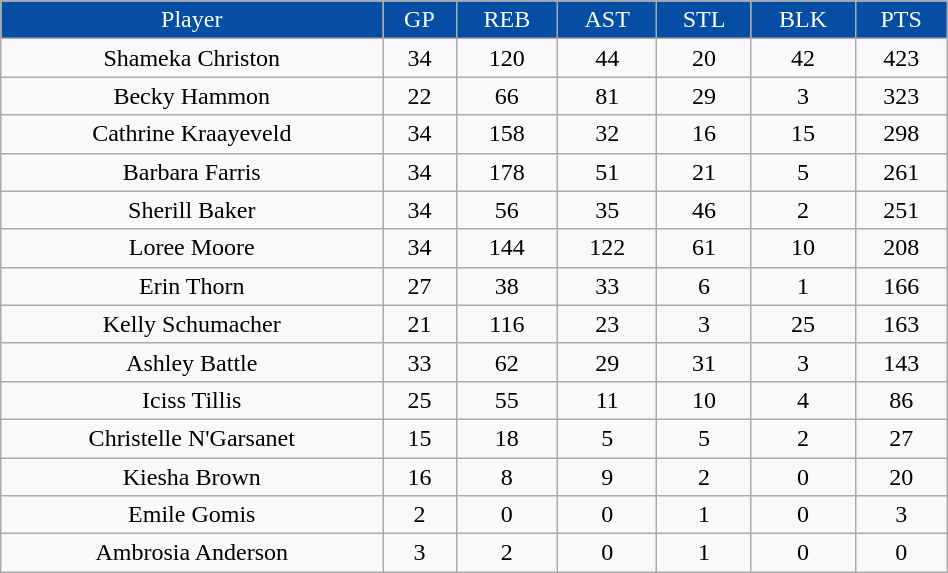<table class="wikitable" width="50%">
<tr align="center" style="background:#054ea4; color:white;">
<td>Player</td>
<td>GP</td>
<td>REB</td>
<td>AST</td>
<td>STL</td>
<td>BLK</td>
<td>PTS</td>
</tr>
<tr align="center">
<td>Shameka Christon</td>
<td>34</td>
<td>120</td>
<td>44</td>
<td>20</td>
<td>42</td>
<td>423</td>
</tr>
<tr align="center">
<td>Becky Hammon</td>
<td>22</td>
<td>66</td>
<td>81</td>
<td>29</td>
<td>3</td>
<td>323</td>
</tr>
<tr align="center">
<td>Cathrine Kraayeveld</td>
<td>34</td>
<td>158</td>
<td>32</td>
<td>16</td>
<td>15</td>
<td>298</td>
</tr>
<tr align="center">
<td>Barbara Farris</td>
<td>34</td>
<td>178</td>
<td>51</td>
<td>21</td>
<td>5</td>
<td>261</td>
</tr>
<tr align="center">
<td>Sherill Baker</td>
<td>34</td>
<td>56</td>
<td>35</td>
<td>46</td>
<td>2</td>
<td>251</td>
</tr>
<tr align="center">
<td>Loree Moore</td>
<td>34</td>
<td>144</td>
<td>122</td>
<td>61</td>
<td>10</td>
<td>208</td>
</tr>
<tr align="center">
<td>Erin Thorn</td>
<td>27</td>
<td>38</td>
<td>33</td>
<td>6</td>
<td>1</td>
<td>166</td>
</tr>
<tr align="center">
<td>Kelly Schumacher</td>
<td>21</td>
<td>116</td>
<td>23</td>
<td>3</td>
<td>25</td>
<td>163</td>
</tr>
<tr align="center">
<td>Ashley Battle</td>
<td>33</td>
<td>62</td>
<td>29</td>
<td>31</td>
<td>3</td>
<td>143</td>
</tr>
<tr align="center">
<td>Iciss Tillis</td>
<td>25</td>
<td>55</td>
<td>11</td>
<td>10</td>
<td>4</td>
<td>86</td>
</tr>
<tr align="center">
<td>Christelle N'Garsanet</td>
<td>15</td>
<td>18</td>
<td>5</td>
<td>5</td>
<td>2</td>
<td>27</td>
</tr>
<tr align="center">
<td>Kiesha Brown</td>
<td>16</td>
<td>8</td>
<td>9</td>
<td>2</td>
<td>0</td>
<td>20</td>
</tr>
<tr align="center">
<td>Emile Gomis</td>
<td>2</td>
<td>0</td>
<td>0</td>
<td>1</td>
<td>0</td>
<td>3</td>
</tr>
<tr align="center">
<td>Ambrosia Anderson</td>
<td>3</td>
<td>2</td>
<td>0</td>
<td>1</td>
<td>0</td>
<td>0</td>
</tr>
</table>
